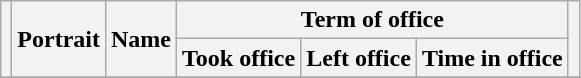<table class="wikitable" style="text-align:center">
<tr>
<th rowspan=2></th>
<th rowspan=2>Portrait</th>
<th rowspan=2>Name<br></th>
<th colspan=3>Term of office</th>
<th rowspan=2></th>
</tr>
<tr>
<th>Took office</th>
<th>Left office</th>
<th>Time in office</th>
</tr>
<tr>
</tr>
</table>
